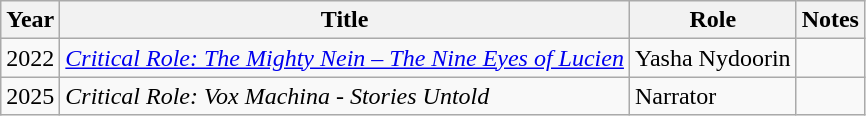<table class="wikitable sortable">
<tr>
<th>Year</th>
<th>Title</th>
<th>Role</th>
<th class="unsortable">Notes</th>
</tr>
<tr>
<td>2022</td>
<td><em><a href='#'>Critical Role: The Mighty Nein – The Nine Eyes of Lucien</a></em></td>
<td>Yasha Nydoorin</td>
<td></td>
</tr>
<tr>
<td>2025</td>
<td><em>Critical Role: Vox Machina - Stories Untold</em></td>
<td>Narrator</td>
<td></td>
</tr>
</table>
